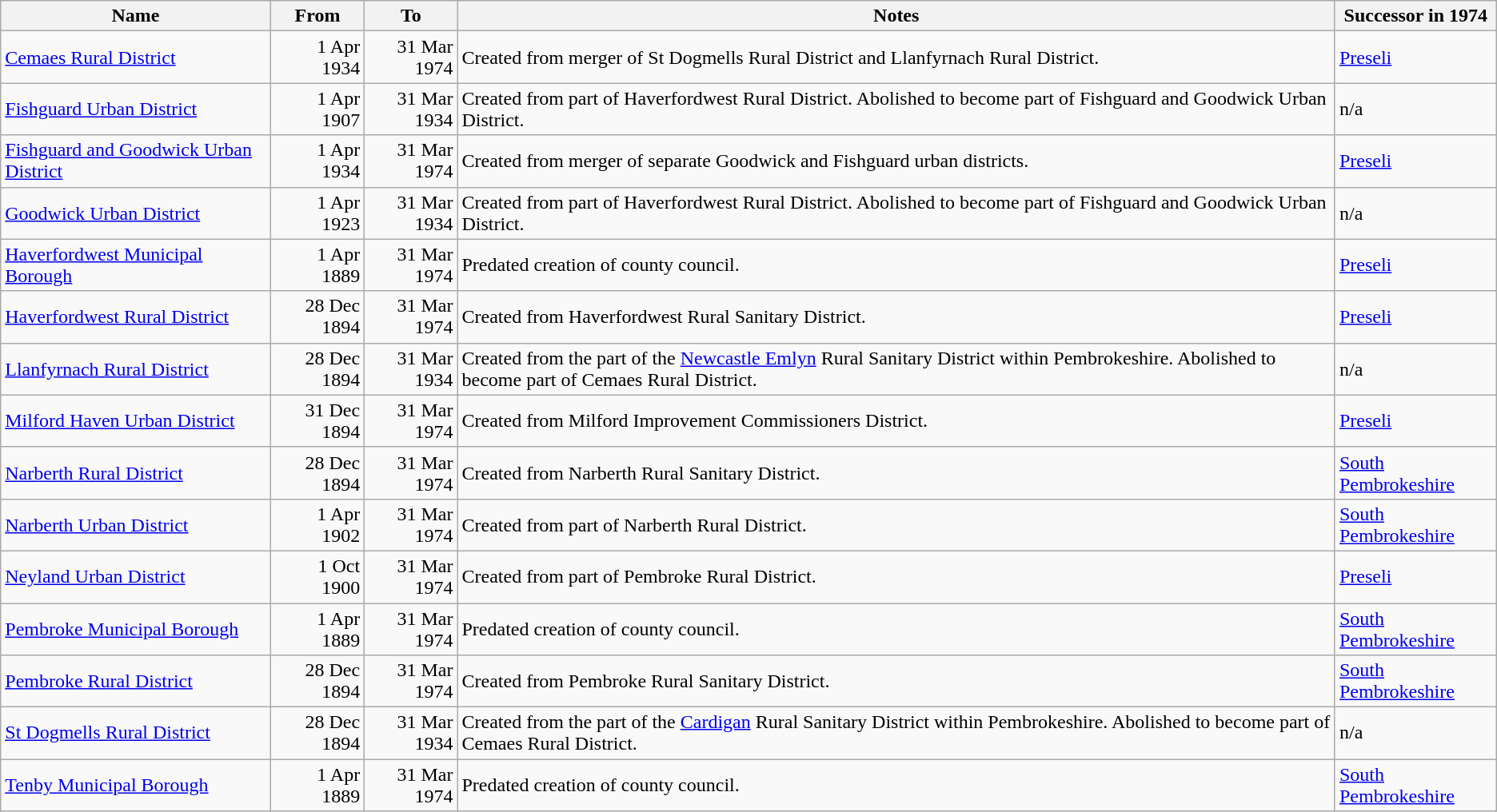<table class="wikitable">
<tr>
<th>Name</th>
<th>From</th>
<th>To</th>
<th>Notes</th>
<th>Successor in 1974</th>
</tr>
<tr>
<td><a href='#'>Cemaes Rural District</a></td>
<td align=right>1 Apr 1934</td>
<td align=right>31 Mar 1974</td>
<td>Created from merger of St Dogmells Rural District and Llanfyrnach Rural District.</td>
<td><a href='#'>Preseli</a></td>
</tr>
<tr>
<td><a href='#'>Fishguard Urban District</a></td>
<td align=right>1 Apr 1907</td>
<td align=right>31 Mar 1934</td>
<td>Created from part of Haverfordwest Rural District. Abolished to become part of Fishguard and Goodwick Urban District.</td>
<td>n/a</td>
</tr>
<tr>
<td><a href='#'>Fishguard and Goodwick Urban District</a></td>
<td align=right>1 Apr 1934</td>
<td align=right>31 Mar 1974</td>
<td>Created from merger of separate Goodwick and Fishguard urban districts.</td>
<td><a href='#'>Preseli</a></td>
</tr>
<tr>
<td><a href='#'>Goodwick Urban District</a></td>
<td align=right>1 Apr 1923</td>
<td align=right>31 Mar 1934</td>
<td>Created from part of Haverfordwest Rural District. Abolished to become part of Fishguard and Goodwick Urban District.</td>
<td>n/a</td>
</tr>
<tr>
<td><a href='#'>Haverfordwest Municipal Borough</a></td>
<td align=right>1 Apr 1889</td>
<td align=right>31 Mar 1974</td>
<td>Predated creation of county council.</td>
<td><a href='#'>Preseli</a></td>
</tr>
<tr>
<td><a href='#'>Haverfordwest Rural District</a></td>
<td align=right>28 Dec 1894</td>
<td align=right>31 Mar 1974</td>
<td>Created from Haverfordwest Rural Sanitary District.</td>
<td><a href='#'>Preseli</a></td>
</tr>
<tr>
<td><a href='#'>Llanfyrnach Rural District</a></td>
<td align=right>28 Dec 1894</td>
<td align=right>31 Mar 1934</td>
<td>Created from the part of the <a href='#'>Newcastle Emlyn</a> Rural Sanitary District within Pembrokeshire. Abolished to become part of Cemaes Rural District.</td>
<td>n/a</td>
</tr>
<tr>
<td><a href='#'>Milford Haven Urban District</a></td>
<td align=right>31 Dec 1894</td>
<td align=right>31 Mar 1974</td>
<td>Created from Milford Improvement Commissioners District.</td>
<td><a href='#'>Preseli</a></td>
</tr>
<tr>
<td><a href='#'>Narberth Rural District</a></td>
<td align=right>28 Dec 1894</td>
<td align=right>31 Mar 1974</td>
<td>Created from Narberth Rural Sanitary District.</td>
<td><a href='#'>South Pembrokeshire</a></td>
</tr>
<tr>
<td><a href='#'>Narberth Urban District</a></td>
<td align=right>1 Apr 1902</td>
<td align=right>31 Mar 1974</td>
<td>Created from part of Narberth Rural District.</td>
<td><a href='#'>South Pembrokeshire</a></td>
</tr>
<tr>
<td><a href='#'>Neyland Urban District</a></td>
<td align=right>1 Oct 1900</td>
<td align=right>31 Mar 1974</td>
<td>Created from part of Pembroke Rural District.</td>
<td><a href='#'>Preseli</a></td>
</tr>
<tr>
<td><a href='#'>Pembroke Municipal Borough</a></td>
<td align=right>1 Apr 1889</td>
<td align=right>31 Mar 1974</td>
<td>Predated creation of county council.</td>
<td><a href='#'>South Pembrokeshire</a></td>
</tr>
<tr>
<td><a href='#'>Pembroke Rural District</a></td>
<td align=right>28 Dec 1894</td>
<td align=right>31 Mar 1974</td>
<td>Created from Pembroke Rural Sanitary District.</td>
<td><a href='#'>South Pembrokeshire</a></td>
</tr>
<tr>
<td><a href='#'>St Dogmells Rural District</a></td>
<td align=right>28 Dec 1894</td>
<td align=right>31 Mar 1934</td>
<td>Created from the part of the <a href='#'>Cardigan</a> Rural Sanitary District within Pembrokeshire. Abolished to become part of Cemaes Rural District.</td>
<td>n/a</td>
</tr>
<tr>
<td><a href='#'>Tenby Municipal Borough</a></td>
<td align=right>1 Apr 1889</td>
<td align=right>31 Mar 1974</td>
<td>Predated creation of county council.</td>
<td><a href='#'>South Pembrokeshire</a></td>
</tr>
</table>
